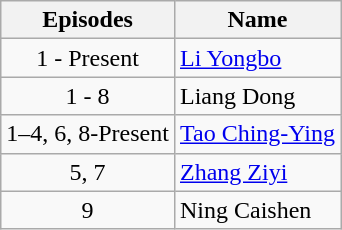<table class="wikitable">
<tr>
<th>Episodes</th>
<th>Name</th>
</tr>
<tr>
<td style="text-align:center">1 - Present</td>
<td><a href='#'>Li Yongbo</a></td>
</tr>
<tr>
<td style="text-align:center">1 - 8</td>
<td>Liang Dong</td>
</tr>
<tr>
<td style="text-align:center">1–4, 6, 8-Present</td>
<td><a href='#'>Tao Ching-Ying</a></td>
</tr>
<tr>
<td style="text-align:center">5, 7</td>
<td><a href='#'>Zhang Ziyi</a></td>
</tr>
<tr>
<td style="text-align:center">9</td>
<td>Ning Caishen</td>
</tr>
</table>
